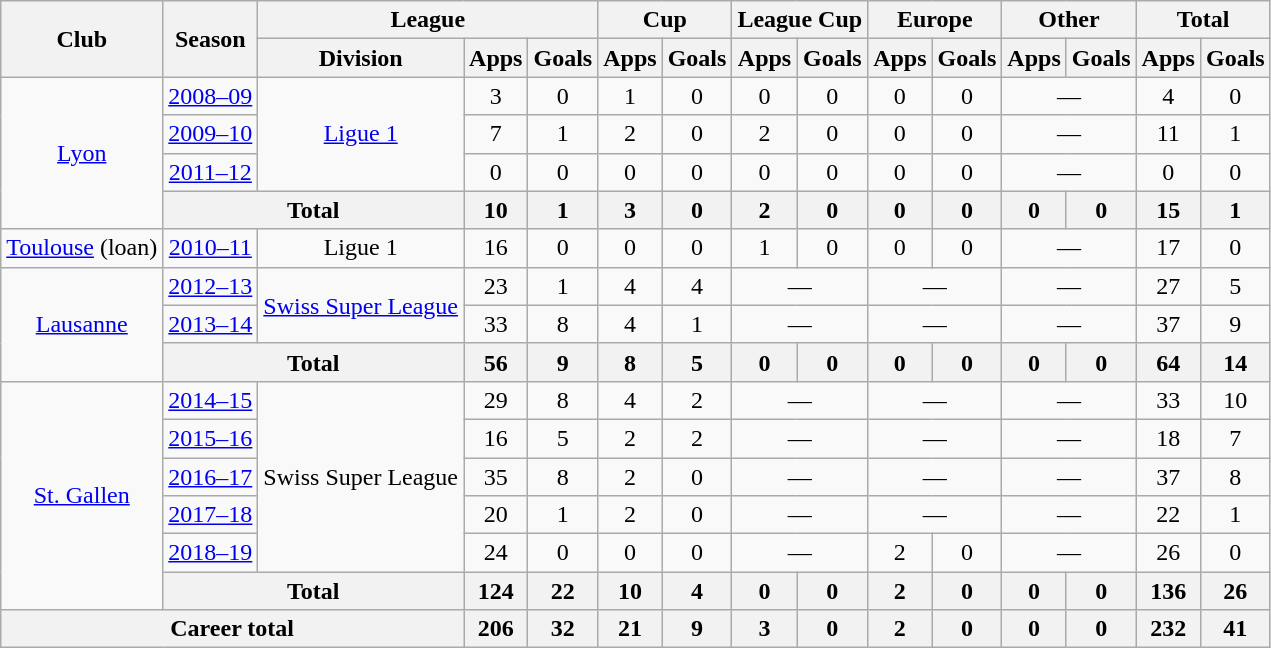<table class="wikitable" style="text-align: center">
<tr>
<th rowspan="2">Club</th>
<th rowspan="2">Season</th>
<th colspan="3">League</th>
<th colspan="2">Cup</th>
<th colspan="2">League Cup</th>
<th colspan="2">Europe</th>
<th colspan="2">Other</th>
<th colspan="2">Total</th>
</tr>
<tr>
<th>Division</th>
<th>Apps</th>
<th>Goals</th>
<th>Apps</th>
<th>Goals</th>
<th>Apps</th>
<th>Goals</th>
<th>Apps</th>
<th>Goals</th>
<th>Apps</th>
<th>Goals</th>
<th>Apps</th>
<th>Goals</th>
</tr>
<tr>
<td rowspan="4"><a href='#'>Lyon</a></td>
<td><a href='#'>2008–09</a></td>
<td rowspan="3"><a href='#'>Ligue 1</a></td>
<td>3</td>
<td>0</td>
<td>1</td>
<td>0</td>
<td>0</td>
<td>0</td>
<td>0</td>
<td>0</td>
<td colspan="2">—</td>
<td>4</td>
<td>0</td>
</tr>
<tr>
<td><a href='#'>2009–10</a></td>
<td>7</td>
<td>1</td>
<td>2</td>
<td>0</td>
<td>2</td>
<td>0</td>
<td>0</td>
<td>0</td>
<td colspan="2">—</td>
<td>11</td>
<td>1</td>
</tr>
<tr>
<td><a href='#'>2011–12</a></td>
<td>0</td>
<td>0</td>
<td>0</td>
<td>0</td>
<td>0</td>
<td>0</td>
<td>0</td>
<td>0</td>
<td colspan="2">—</td>
<td>0</td>
<td>0</td>
</tr>
<tr>
<th colspan="2">Total</th>
<th>10</th>
<th>1</th>
<th>3</th>
<th>0</th>
<th>2</th>
<th>0</th>
<th>0</th>
<th>0</th>
<th>0</th>
<th>0</th>
<th>15</th>
<th>1</th>
</tr>
<tr>
<td><a href='#'>Toulouse</a> (loan)</td>
<td><a href='#'>2010–11</a></td>
<td>Ligue 1</td>
<td>16</td>
<td>0</td>
<td>0</td>
<td>0</td>
<td>1</td>
<td>0</td>
<td>0</td>
<td>0</td>
<td colspan="2">—</td>
<td>17</td>
<td>0</td>
</tr>
<tr>
<td rowspan="3"><a href='#'>Lausanne</a></td>
<td><a href='#'>2012–13</a></td>
<td rowspan="2"><a href='#'>Swiss Super League</a></td>
<td>23</td>
<td>1</td>
<td>4</td>
<td>4</td>
<td colspan="2">—</td>
<td colspan="2">—</td>
<td colspan="2">—</td>
<td>27</td>
<td>5</td>
</tr>
<tr>
<td><a href='#'>2013–14</a></td>
<td>33</td>
<td>8</td>
<td>4</td>
<td>1</td>
<td colspan="2">—</td>
<td colspan="2">—</td>
<td colspan="2">—</td>
<td>37</td>
<td>9</td>
</tr>
<tr>
<th colspan="2">Total</th>
<th>56</th>
<th>9</th>
<th>8</th>
<th>5</th>
<th>0</th>
<th>0</th>
<th>0</th>
<th>0</th>
<th>0</th>
<th>0</th>
<th>64</th>
<th>14</th>
</tr>
<tr>
<td rowspan="6"><a href='#'>St. Gallen</a></td>
<td><a href='#'>2014–15</a></td>
<td rowspan="5">Swiss Super League</td>
<td>29</td>
<td>8</td>
<td>4</td>
<td>2</td>
<td colspan="2">—</td>
<td colspan="2">—</td>
<td colspan="2">—</td>
<td>33</td>
<td>10</td>
</tr>
<tr>
<td><a href='#'>2015–16</a></td>
<td>16</td>
<td>5</td>
<td>2</td>
<td>2</td>
<td colspan="2">—</td>
<td colspan="2">—</td>
<td colspan="2">—</td>
<td>18</td>
<td>7</td>
</tr>
<tr>
<td><a href='#'>2016–17</a></td>
<td>35</td>
<td>8</td>
<td>2</td>
<td>0</td>
<td colspan="2">—</td>
<td colspan="2">—</td>
<td colspan="2">—</td>
<td>37</td>
<td>8</td>
</tr>
<tr>
<td><a href='#'>2017–18</a></td>
<td>20</td>
<td>1</td>
<td>2</td>
<td>0</td>
<td colspan="2">—</td>
<td colspan="2">—</td>
<td colspan="2">—</td>
<td>22</td>
<td>1</td>
</tr>
<tr>
<td><a href='#'>2018–19</a></td>
<td>24</td>
<td>0</td>
<td>0</td>
<td>0</td>
<td colspan="2">—</td>
<td>2</td>
<td>0</td>
<td colspan="2">—</td>
<td>26</td>
<td>0</td>
</tr>
<tr>
<th colspan="2">Total</th>
<th>124</th>
<th>22</th>
<th>10</th>
<th>4</th>
<th>0</th>
<th>0</th>
<th>2</th>
<th>0</th>
<th>0</th>
<th>0</th>
<th>136</th>
<th>26</th>
</tr>
<tr>
<th colspan="3">Career total</th>
<th>206</th>
<th>32</th>
<th>21</th>
<th>9</th>
<th>3</th>
<th>0</th>
<th>2</th>
<th>0</th>
<th>0</th>
<th>0</th>
<th>232</th>
<th>41</th>
</tr>
</table>
